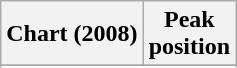<table class="wikitable sortable plainrowheaders" style="text-align:center;">
<tr>
<th scope="col">Chart (2008)</th>
<th scope="col">Peak<br>position</th>
</tr>
<tr>
</tr>
<tr>
</tr>
<tr>
</tr>
</table>
